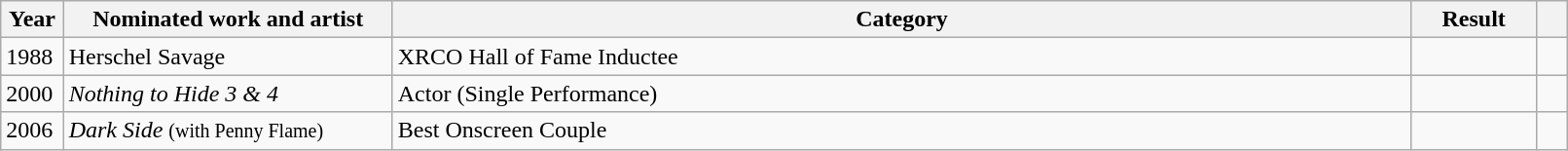<table class="wikitable" style="width:85%;">
<tr>
<th width=4%>Year</th>
<th style="width:21%;">Nominated work and artist</th>
<th style="width:65%;">Category</th>
<th style="width:8%;">Result</th>
<th width=3%></th>
</tr>
<tr>
<td>1988</td>
<td>Herschel Savage</td>
<td>XRCO Hall of Fame Inductee</td>
<td></td>
<td style="text-align:center;"></td>
</tr>
<tr>
<td>2000</td>
<td><em>Nothing to Hide 3 & 4</em></td>
<td>Actor (Single Performance)</td>
<td></td>
<td style="text-align:center;"></td>
</tr>
<tr>
<td>2006</td>
<td><em>Dark Side</em> <small>(with Penny Flame)</small></td>
<td>Best Onscreen Couple</td>
<td></td>
<td style="text-align:center;"></td>
</tr>
</table>
